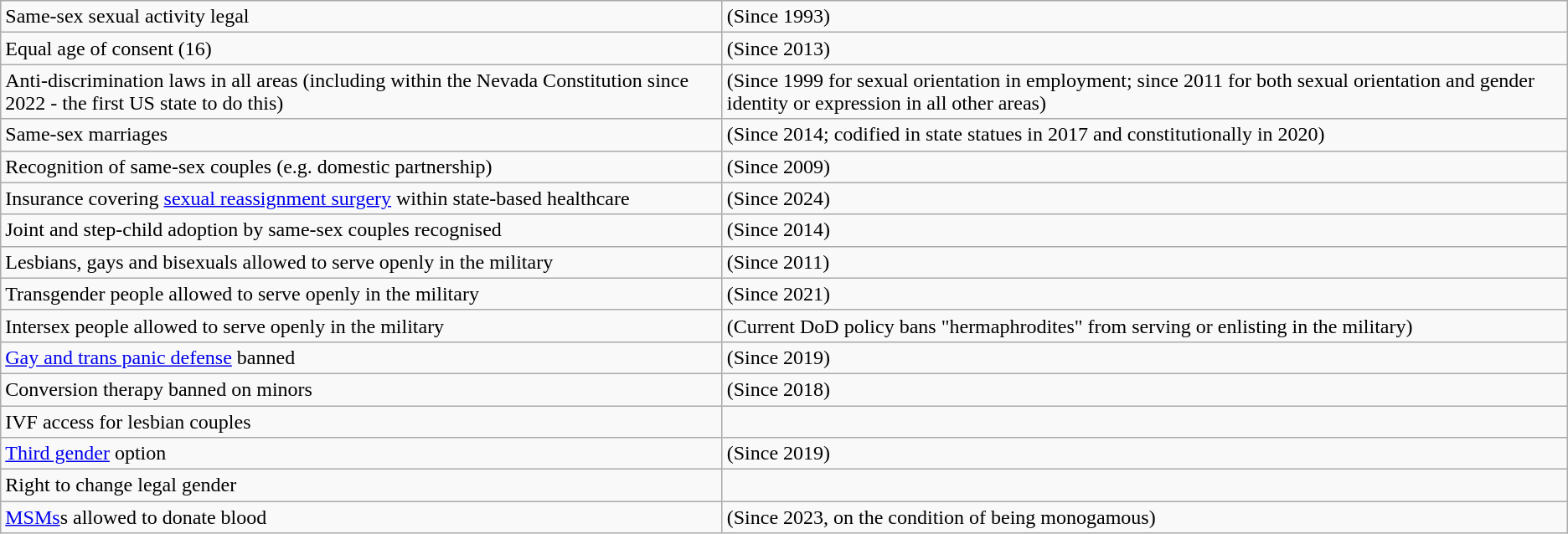<table class="wikitable">
<tr>
<td>Same-sex sexual activity legal</td>
<td> (Since 1993)</td>
</tr>
<tr>
<td>Equal age of consent (16)</td>
<td> (Since 2013)</td>
</tr>
<tr>
<td>Anti-discrimination laws in all areas (including within the Nevada Constitution since 2022 - the first US state to do this)</td>
<td> (Since 1999 for sexual orientation in employment; since 2011 for both sexual orientation and gender identity or expression in all other areas)</td>
</tr>
<tr>
<td>Same-sex marriages</td>
<td> (Since 2014; codified in state statues in 2017 and constitutionally in 2020)</td>
</tr>
<tr>
<td>Recognition of same-sex couples (e.g. domestic partnership)</td>
<td> (Since 2009)</td>
</tr>
<tr>
<td>Insurance covering <a href='#'>sexual reassignment surgery</a> within state-based healthcare</td>
<td> (Since 2024)</td>
</tr>
<tr>
<td>Joint and step-child adoption by same-sex couples recognised</td>
<td> (Since 2014)</td>
</tr>
<tr>
<td>Lesbians, gays and bisexuals allowed to serve openly in the military</td>
<td> (Since 2011)</td>
</tr>
<tr>
<td>Transgender people allowed to serve openly in the military</td>
<td> (Since 2021)</td>
</tr>
<tr>
<td>Intersex people allowed to serve openly in the military</td>
<td> (Current DoD policy bans "hermaphrodites" from serving or enlisting in the military)</td>
</tr>
<tr>
<td><a href='#'>Gay and trans panic defense</a> banned</td>
<td> (Since 2019)</td>
</tr>
<tr>
<td>Conversion therapy banned on minors</td>
<td> (Since 2018)</td>
</tr>
<tr>
<td>IVF access for lesbian couples</td>
<td></td>
</tr>
<tr>
<td><a href='#'>Third gender</a> option</td>
<td> (Since 2019)</td>
</tr>
<tr>
<td>Right to change legal gender</td>
<td></td>
</tr>
<tr>
<td><a href='#'>MSMs</a>s allowed to donate blood</td>
<td> (Since 2023, on the condition of being monogamous)</td>
</tr>
</table>
